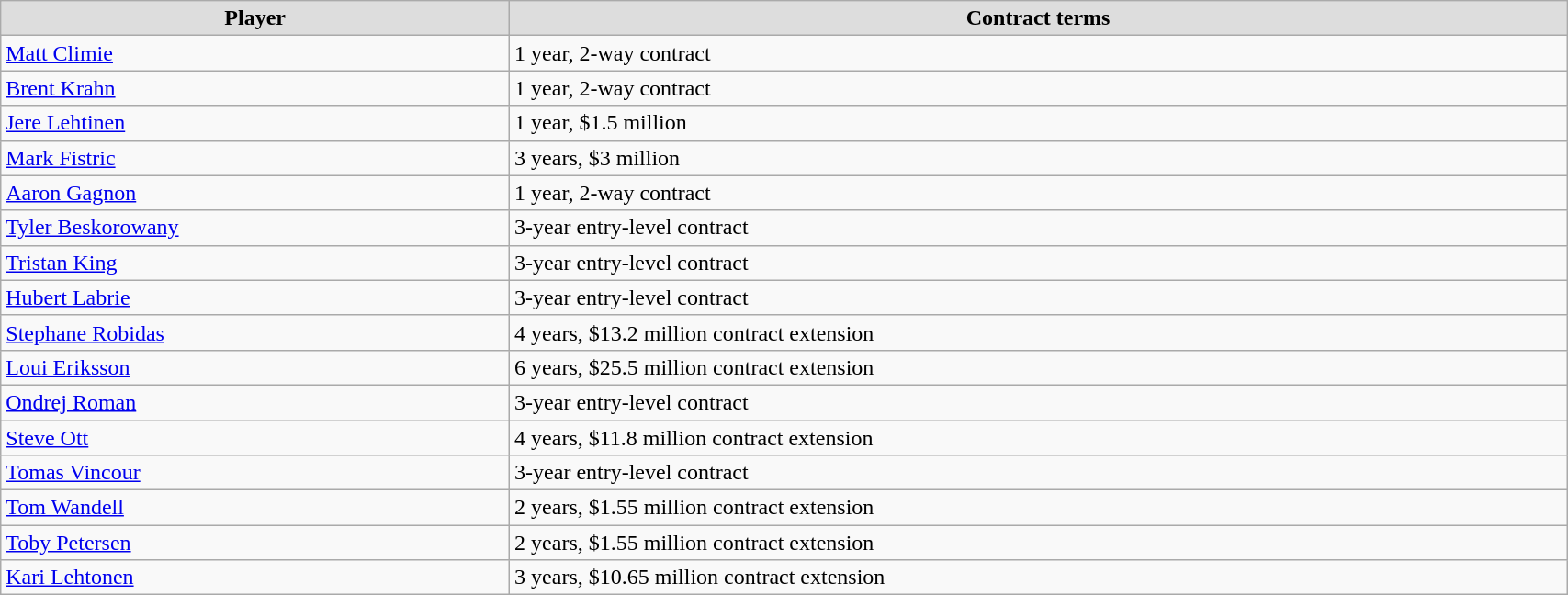<table class="wikitable" width=90%>
<tr align="center"  bgcolor="#dddddd">
<td><strong>Player</strong></td>
<td><strong>Contract terms</strong></td>
</tr>
<tr>
<td><a href='#'>Matt Climie</a></td>
<td>1 year, 2-way contract</td>
</tr>
<tr>
<td><a href='#'>Brent Krahn</a></td>
<td>1 year, 2-way contract</td>
</tr>
<tr>
<td><a href='#'>Jere Lehtinen</a></td>
<td>1 year, $1.5 million</td>
</tr>
<tr>
<td><a href='#'>Mark Fistric</a></td>
<td>3 years, $3 million</td>
</tr>
<tr>
<td><a href='#'>Aaron Gagnon</a></td>
<td>1 year, 2-way contract</td>
</tr>
<tr>
<td><a href='#'>Tyler Beskorowany</a></td>
<td>3-year entry-level contract</td>
</tr>
<tr>
<td><a href='#'>Tristan King</a></td>
<td>3-year entry-level contract</td>
</tr>
<tr>
<td><a href='#'>Hubert Labrie</a></td>
<td>3-year entry-level contract</td>
</tr>
<tr>
<td><a href='#'>Stephane Robidas</a></td>
<td>4 years, $13.2 million contract extension</td>
</tr>
<tr>
<td><a href='#'>Loui Eriksson</a></td>
<td>6 years, $25.5 million contract extension</td>
</tr>
<tr>
<td><a href='#'>Ondrej Roman</a></td>
<td>3-year entry-level contract</td>
</tr>
<tr>
<td><a href='#'>Steve Ott</a></td>
<td>4 years, $11.8 million contract extension</td>
</tr>
<tr>
<td><a href='#'>Tomas Vincour</a></td>
<td>3-year entry-level contract</td>
</tr>
<tr>
<td><a href='#'>Tom Wandell</a></td>
<td>2 years, $1.55 million contract extension</td>
</tr>
<tr>
<td><a href='#'>Toby Petersen</a></td>
<td>2 years, $1.55 million contract extension</td>
</tr>
<tr>
<td><a href='#'>Kari Lehtonen</a></td>
<td>3 years, $10.65 million contract extension</td>
</tr>
</table>
